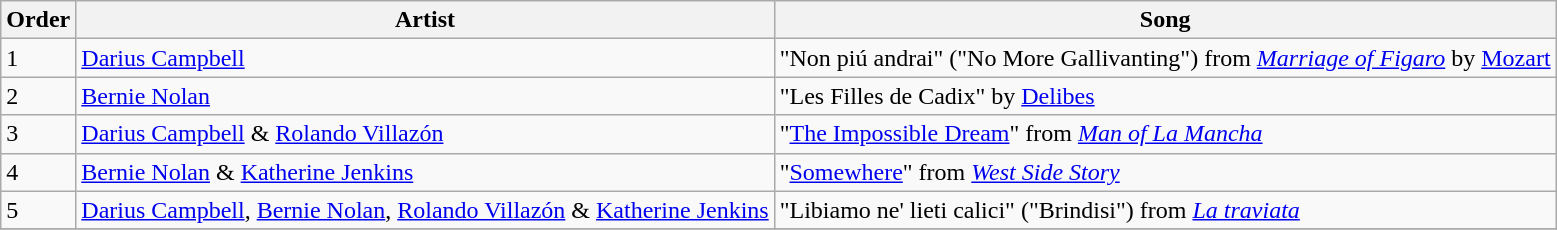<table class="wikitable">
<tr>
<th>Order</th>
<th>Artist</th>
<th>Song</th>
</tr>
<tr>
<td>1</td>
<td><a href='#'>Darius Campbell</a></td>
<td>"Non piú andrai" ("No More Gallivanting") from <em><a href='#'>Marriage of Figaro</a></em> by <a href='#'>Mozart</a></td>
</tr>
<tr>
<td>2</td>
<td><a href='#'>Bernie Nolan</a></td>
<td>"Les Filles de Cadix" by <a href='#'>Delibes</a></td>
</tr>
<tr>
<td>3</td>
<td><a href='#'>Darius Campbell</a> & <a href='#'>Rolando Villazón</a></td>
<td>"<a href='#'>The Impossible Dream</a>" from <em><a href='#'>Man of La Mancha</a></em></td>
</tr>
<tr>
<td>4</td>
<td><a href='#'>Bernie Nolan</a> & <a href='#'>Katherine Jenkins</a></td>
<td>"<a href='#'>Somewhere</a>" from <em><a href='#'>West Side Story</a></em></td>
</tr>
<tr>
<td>5</td>
<td><a href='#'>Darius Campbell</a>, <a href='#'>Bernie Nolan</a>, <a href='#'>Rolando Villazón</a> & <a href='#'>Katherine Jenkins</a></td>
<td>"Libiamo ne' lieti calici" ("Brindisi") from <em><a href='#'>La traviata</a></em></td>
</tr>
<tr>
</tr>
</table>
